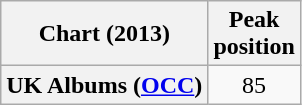<table class="wikitable sortable plainrowheaders" style="text-align:center;" border="1">
<tr>
<th scope="col">Chart (2013)</th>
<th scope="col">Peak<br>position</th>
</tr>
<tr>
<th scope="row">UK Albums (<a href='#'>OCC</a>)</th>
<td>85</td>
</tr>
</table>
